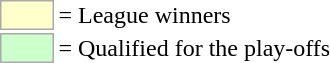<table>
<tr>
<td style="background-color:#ffffcc; border:1px solid #aaaaaa; width:2em;"></td>
<td>= League winners</td>
</tr>
<tr>
<td style="background-color:#ccffcc; border:1px solid #aaaaaa; width:2em;"></td>
<td>= Qualified for the play-offs</td>
</tr>
</table>
